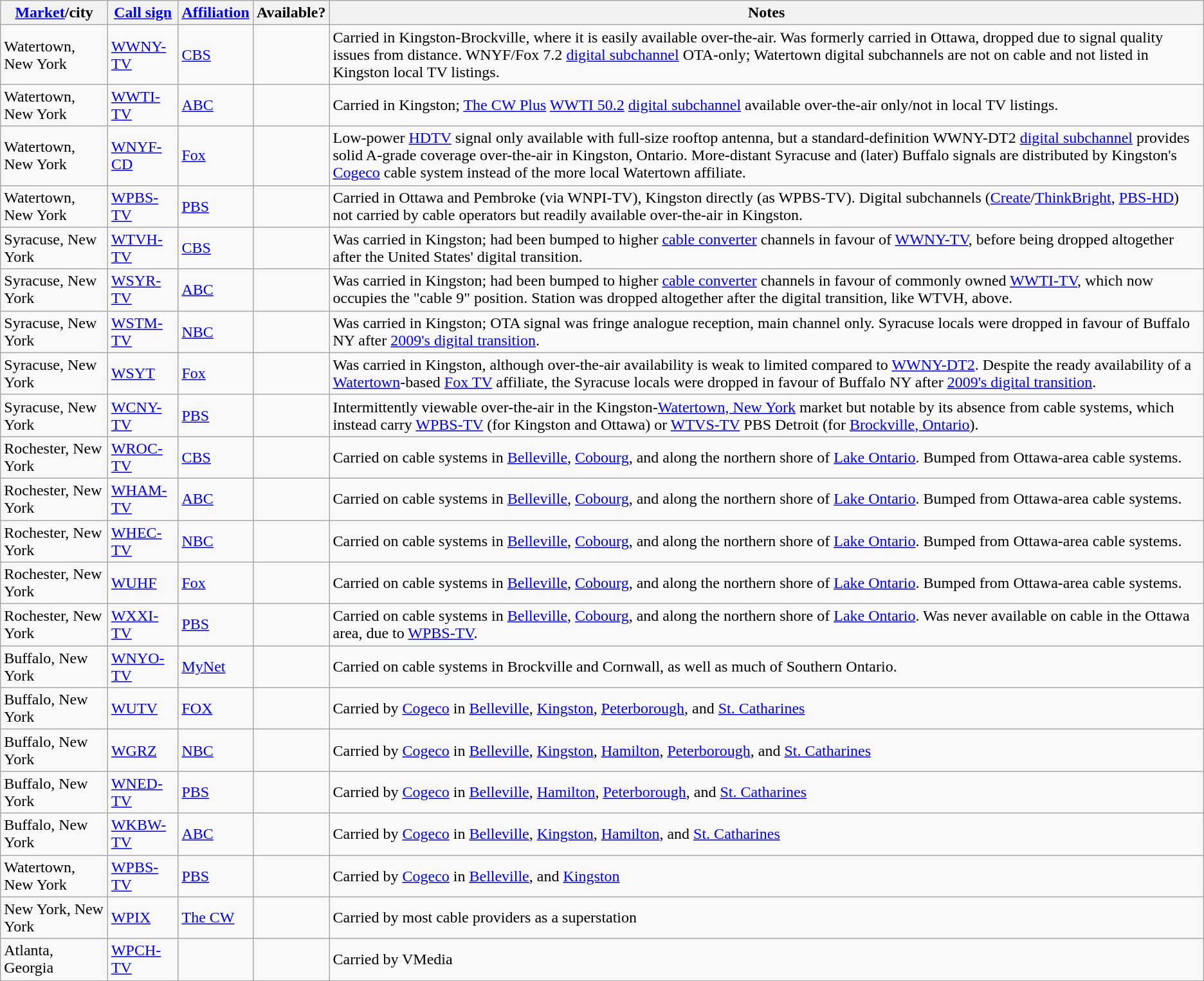<table class="wikitable sortable">
<tr>
<th><a href='#'>Market</a>/city</th>
<th><a href='#'>Call sign</a></th>
<th><a href='#'>Affiliation</a></th>
<th>Available?</th>
<th>Notes</th>
</tr>
<tr>
<td>Watertown, New York</td>
<td><a href='#'>WWNY-TV</a></td>
<td><a href='#'>CBS</a></td>
<td></td>
<td>Carried in Kingston-Brockville, where it is easily available over-the-air. Was formerly carried in Ottawa, dropped due to signal quality issues from distance. WNYF/Fox 7.2 <a href='#'>digital subchannel</a> OTA-only; Watertown digital subchannels are not on cable and not listed in Kingston local TV listings.</td>
</tr>
<tr>
<td>Watertown, New York</td>
<td><a href='#'>WWTI-TV</a></td>
<td><a href='#'>ABC</a></td>
<td></td>
<td>Carried in Kingston; <a href='#'>The CW Plus</a> <a href='#'>WWTI 50.2</a> <a href='#'>digital subchannel</a> available over-the-air only/not in local TV listings.</td>
</tr>
<tr>
<td>Watertown, New York</td>
<td><a href='#'>WNYF-CD</a></td>
<td><a href='#'>Fox</a></td>
<td></td>
<td>Low-power <a href='#'>HDTV</a> signal only available with full-size rooftop antenna, but a standard-definition WWNY-DT2 <a href='#'>digital subchannel</a> provides solid A-grade coverage over-the-air in Kingston, Ontario. More-distant Syracuse and (later) Buffalo signals are distributed by Kingston's <a href='#'>Cogeco</a> cable system instead of the more local Watertown affiliate.</td>
</tr>
<tr>
<td>Watertown, New York</td>
<td><a href='#'>WPBS-TV</a></td>
<td><a href='#'>PBS</a></td>
<td></td>
<td>Carried in Ottawa and Pembroke (via WNPI-TV), Kingston directly (as WPBS-TV). Digital subchannels (<a href='#'>Create</a>/<a href='#'>ThinkBright</a>, <a href='#'>PBS-HD</a>) not carried by cable operators but readily available over-the-air in Kingston.</td>
</tr>
<tr>
<td>Syracuse, New York</td>
<td><a href='#'>WTVH-TV</a></td>
<td><a href='#'>CBS</a></td>
<td></td>
<td>Was carried in Kingston; had been bumped to higher <a href='#'>cable converter</a> channels in favour of <a href='#'>WWNY-TV</a>, before being dropped altogether after the United States' digital transition.</td>
</tr>
<tr>
<td>Syracuse, New York</td>
<td><a href='#'>WSYR-TV</a></td>
<td><a href='#'>ABC</a></td>
<td></td>
<td> Was carried in Kingston; had been bumped to higher <a href='#'>cable converter</a> channels in favour of commonly owned <a href='#'>WWTI-TV</a>, which now occupies the "cable 9" position.  Station was dropped altogether after the digital transition, like WTVH, above.</td>
</tr>
<tr>
<td>Syracuse, New York</td>
<td><a href='#'>WSTM-TV</a></td>
<td><a href='#'>NBC</a></td>
<td></td>
<td> Was carried in Kingston; OTA signal was fringe analogue reception, main channel only. Syracuse locals were dropped in favour of Buffalo NY after <a href='#'>2009's digital transition</a>.</td>
</tr>
<tr>
<td>Syracuse, New York</td>
<td><a href='#'>WSYT</a></td>
<td><a href='#'>Fox</a></td>
<td></td>
<td> Was carried in Kingston, although over-the-air availability is weak to limited compared to <a href='#'>WWNY-DT2</a>. Despite the ready availability of a <a href='#'>Watertown</a>-based <a href='#'>Fox TV</a> affiliate, the Syracuse locals were dropped in favour of Buffalo NY after <a href='#'>2009's digital transition</a>.</td>
</tr>
<tr>
<td>Syracuse, New York</td>
<td><a href='#'>WCNY-TV</a></td>
<td><a href='#'>PBS</a></td>
<td></td>
<td>Intermittently viewable over-the-air in the Kingston-<a href='#'>Watertown, New York</a> market but notable by its absence from cable systems, which instead carry <a href='#'>WPBS-TV</a> (for Kingston and Ottawa) or <a href='#'>WTVS-TV</a> PBS Detroit (for <a href='#'>Brockville, Ontario</a>).</td>
</tr>
<tr>
<td>Rochester, New York</td>
<td><a href='#'>WROC-TV</a></td>
<td><a href='#'>CBS</a></td>
<td></td>
<td>Carried on cable systems in <a href='#'>Belleville</a>, <a href='#'>Cobourg</a>, and along the northern shore of <a href='#'>Lake Ontario</a>. Bumped from Ottawa-area cable systems.</td>
</tr>
<tr>
<td>Rochester, New York</td>
<td><a href='#'>WHAM-TV</a></td>
<td><a href='#'>ABC</a></td>
<td></td>
<td>Carried on cable systems in <a href='#'>Belleville</a>, <a href='#'>Cobourg</a>, and along the northern shore of <a href='#'>Lake Ontario</a>. Bumped from Ottawa-area cable systems.</td>
</tr>
<tr>
<td>Rochester, New York</td>
<td><a href='#'>WHEC-TV</a></td>
<td><a href='#'>NBC</a></td>
<td></td>
<td>Carried on cable systems in <a href='#'>Belleville</a>, <a href='#'>Cobourg</a>, and along the northern shore of <a href='#'>Lake Ontario</a>. Bumped from Ottawa-area cable systems.</td>
</tr>
<tr>
<td>Rochester, New York</td>
<td><a href='#'>WUHF</a></td>
<td><a href='#'>Fox</a></td>
<td></td>
<td>Carried on cable systems in <a href='#'>Belleville</a>, <a href='#'>Cobourg</a>, and along the northern shore of <a href='#'>Lake Ontario</a>. Bumped from Ottawa-area cable systems.</td>
</tr>
<tr>
<td>Rochester, New York</td>
<td><a href='#'>WXXI-TV</a></td>
<td><a href='#'>PBS</a></td>
<td></td>
<td>Carried on cable systems in <a href='#'>Belleville</a>, <a href='#'>Cobourg</a>, and along the northern shore of <a href='#'>Lake Ontario</a>. Was never available on cable in the Ottawa area, due to <a href='#'>WPBS-TV</a>.</td>
</tr>
<tr>
<td>Buffalo, New York</td>
<td><a href='#'>WNYO-TV</a></td>
<td><a href='#'>MyNet</a></td>
<td></td>
<td>Carried on cable systems in Brockville and Cornwall, as well as much of Southern Ontario.</td>
</tr>
<tr>
<td>Buffalo, New York</td>
<td><a href='#'>WUTV</a></td>
<td><a href='#'>FOX</a></td>
<td></td>
<td>Carried by <a href='#'>Cogeco</a> in <a href='#'>Belleville</a>, <a href='#'>Kingston</a>, <a href='#'>Peterborough</a>, and <a href='#'>St. Catharines</a></td>
</tr>
<tr>
<td>Buffalo, New York</td>
<td><a href='#'>WGRZ</a></td>
<td><a href='#'>NBC</a></td>
<td></td>
<td>Carried by <a href='#'>Cogeco</a> in <a href='#'>Belleville</a>, <a href='#'>Kingston</a>, <a href='#'>Hamilton</a>, <a href='#'>Peterborough</a>, and <a href='#'>St. Catharines</a></td>
</tr>
<tr>
<td>Buffalo, New York</td>
<td><a href='#'>WNED-TV</a></td>
<td><a href='#'>PBS</a></td>
<td></td>
<td>Carried by <a href='#'>Cogeco</a> in <a href='#'>Belleville</a>, <a href='#'>Hamilton</a>, <a href='#'>Peterborough</a>, and <a href='#'>St. Catharines</a></td>
</tr>
<tr>
<td>Buffalo, New York</td>
<td><a href='#'>WKBW-TV</a></td>
<td><a href='#'>ABC</a></td>
<td></td>
<td>Carried by <a href='#'>Cogeco</a> in <a href='#'>Belleville</a>, <a href='#'>Kingston</a>, <a href='#'>Hamilton</a>, and <a href='#'>St. Catharines</a></td>
</tr>
<tr>
<td>Watertown, New York</td>
<td><a href='#'>WPBS-TV</a></td>
<td><a href='#'>PBS</a></td>
<td></td>
<td>Carried by <a href='#'>Cogeco</a> in <a href='#'>Belleville</a>, and <a href='#'>Kingston</a></td>
</tr>
<tr>
<td>New York, New York</td>
<td><a href='#'>WPIX</a></td>
<td><a href='#'>The CW</a></td>
<td></td>
<td>Carried by most cable providers as a superstation</td>
</tr>
<tr>
<td>Atlanta, Georgia</td>
<td><a href='#'>WPCH-TV</a></td>
<td></td>
<td></td>
<td>Carried by VMedia</td>
</tr>
</table>
